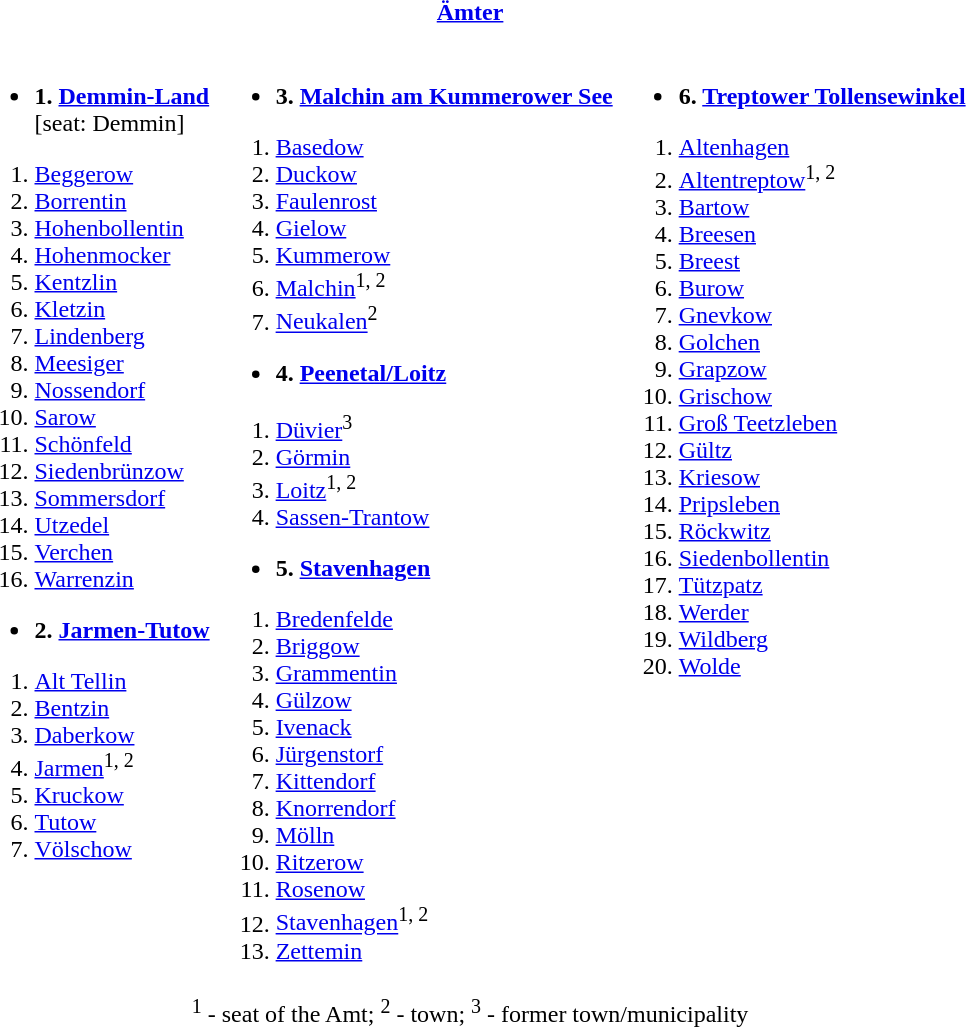<table>
<tr>
<th colspan=3><a href='#'>Ämter</a></th>
</tr>
<tr valign=top>
<td><br><ul><li><strong>1. <a href='#'>Demmin-Land</a></strong><br>[seat: Demmin]</li></ul><ol><li><a href='#'>Beggerow</a></li><li><a href='#'>Borrentin</a></li><li><a href='#'>Hohenbollentin</a></li><li><a href='#'>Hohenmocker</a></li><li><a href='#'>Kentzlin</a></li><li><a href='#'>Kletzin</a></li><li><a href='#'>Lindenberg</a></li><li><a href='#'>Meesiger</a></li><li><a href='#'>Nossendorf</a></li><li><a href='#'>Sarow</a></li><li><a href='#'>Schönfeld</a></li><li><a href='#'>Siedenbrünzow</a></li><li><a href='#'>Sommersdorf</a></li><li><a href='#'>Utzedel</a></li><li><a href='#'>Verchen</a></li><li><a href='#'>Warrenzin</a></li></ol><ul><li><strong>2. <a href='#'>Jarmen-Tutow</a></strong></li></ul><ol><li><a href='#'>Alt Tellin</a></li><li><a href='#'>Bentzin</a></li><li><a href='#'>Daberkow</a></li><li><a href='#'>Jarmen</a><sup>1, 2</sup></li><li><a href='#'>Kruckow</a></li><li><a href='#'>Tutow</a></li><li><a href='#'>Völschow</a></li></ol></td>
<td><br><ul><li><strong>3. <a href='#'>Malchin am Kummerower See</a></strong></li></ul><ol><li><a href='#'>Basedow</a></li><li><a href='#'>Duckow</a></li><li><a href='#'>Faulenrost</a></li><li><a href='#'>Gielow</a></li><li><a href='#'>Kummerow</a></li><li><a href='#'>Malchin</a><sup>1, 2</sup></li><li><a href='#'>Neukalen</a><sup>2</sup></li></ol><ul><li><strong>4. <a href='#'>Peenetal/Loitz</a></strong></li></ul><ol><li><a href='#'>Düvier</a><sup>3</sup></li><li><a href='#'>Görmin</a></li><li><a href='#'>Loitz</a><sup>1, 2</sup></li><li><a href='#'>Sassen-Trantow</a></li></ol><ul><li><strong>5. <a href='#'>Stavenhagen</a></strong></li></ul><ol><li><a href='#'>Bredenfelde</a></li><li><a href='#'>Briggow</a></li><li><a href='#'>Grammentin</a></li><li><a href='#'>Gülzow</a></li><li><a href='#'>Ivenack</a></li><li><a href='#'>Jürgenstorf</a></li><li><a href='#'>Kittendorf</a></li><li><a href='#'>Knorrendorf</a></li><li><a href='#'>Mölln</a></li><li><a href='#'>Ritzerow</a></li><li><a href='#'>Rosenow</a></li><li><a href='#'>Stavenhagen</a><sup>1, 2</sup></li><li><a href='#'>Zettemin</a></li></ol></td>
<td><br><ul><li><strong>6. <a href='#'>Treptower Tollensewinkel</a></strong></li></ul><ol><li><a href='#'>Altenhagen</a></li><li><a href='#'>Altentreptow</a><sup>1, 2</sup></li><li><a href='#'>Bartow</a></li><li><a href='#'>Breesen</a></li><li><a href='#'>Breest</a></li><li><a href='#'>Burow</a></li><li><a href='#'>Gnevkow</a></li><li><a href='#'>Golchen</a></li><li><a href='#'>Grapzow</a></li><li><a href='#'>Grischow</a></li><li><a href='#'>Groß Teetzleben</a></li><li><a href='#'>Gültz</a></li><li><a href='#'>Kriesow</a></li><li><a href='#'>Pripsleben</a></li><li><a href='#'>Röckwitz</a></li><li><a href='#'>Siedenbollentin</a></li><li><a href='#'>Tützpatz</a></li><li><a href='#'>Werder</a></li><li><a href='#'>Wildberg</a></li><li><a href='#'>Wolde</a></li></ol></td>
</tr>
<tr>
<td colspan=3 align=center><sup>1</sup> - seat of the Amt; <sup>2</sup> - town; <sup>3</sup> - former town/municipality</td>
</tr>
</table>
